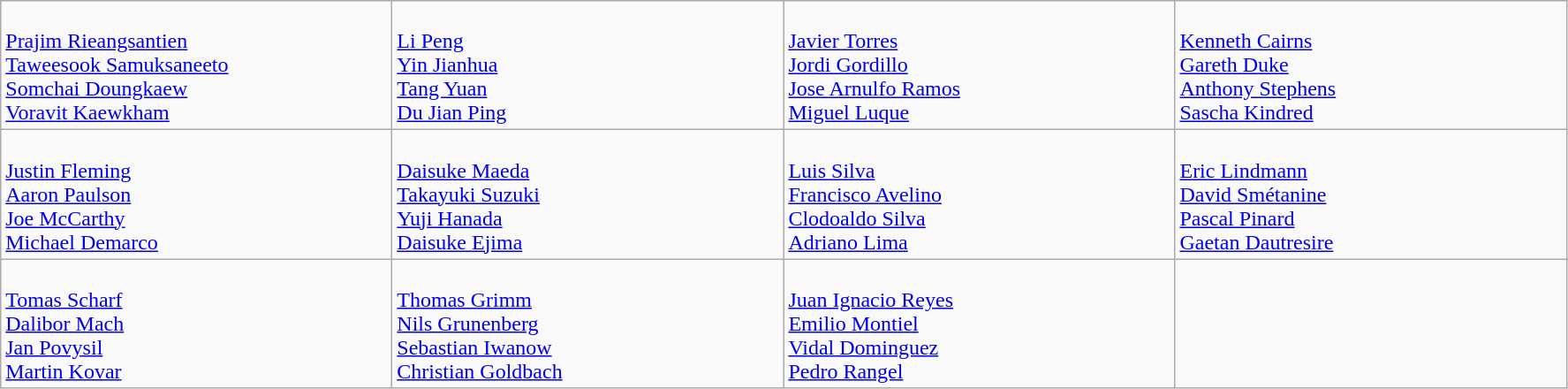<table class="wikitable">
<tr>
<td style="vertical-align:top; width:18em"><br><a href='#'>Prajim Rieangsantien</a><br><a href='#'>Taweesook Samuksaneeto</a><br><a href='#'>Somchai Doungkaew</a><br><a href='#'>Voravit Kaewkham</a></td>
<td style="vertical-align:top; width:18em"><br><a href='#'>Li Peng</a><br><a href='#'>Yin Jianhua</a><br><a href='#'>Tang Yuan</a><br><a href='#'>Du Jian Ping</a></td>
<td style="vertical-align:top; width:18em"><br><a href='#'>Javier Torres</a><br><a href='#'>Jordi Gordillo</a><br><a href='#'>Jose Arnulfo Ramos</a><br><a href='#'>Miguel Luque</a></td>
<td style="vertical-align:top; width:18em"><br><a href='#'>Kenneth Cairns</a><br><a href='#'>Gareth Duke</a><br><a href='#'>Anthony Stephens</a><br><a href='#'>Sascha Kindred</a></td>
</tr>
<tr>
<td style="vertical-align:top; width:18em"><br><a href='#'>Justin Fleming</a><br><a href='#'>Aaron Paulson</a><br><a href='#'>Joe McCarthy</a><br><a href='#'>Michael Demarco</a></td>
<td style="vertical-align:top; width:18em"><br><a href='#'>Daisuke Maeda</a><br><a href='#'>Takayuki Suzuki</a><br><a href='#'>Yuji Hanada</a><br><a href='#'>Daisuke Ejima</a></td>
<td style="vertical-align:top; width:18em"><br><a href='#'>Luis Silva</a><br><a href='#'>Francisco Avelino</a><br><a href='#'>Clodoaldo Silva</a><br><a href='#'>Adriano Lima</a></td>
<td style="vertical-align:top; width:18em"><br><a href='#'>Eric Lindmann</a><br><a href='#'>David Smétanine</a><br><a href='#'>Pascal Pinard</a><br><a href='#'>Gaetan Dautresire</a></td>
</tr>
<tr>
<td style="vertical-align:top; width:18em"><br><a href='#'>Tomas Scharf</a><br><a href='#'>Dalibor Mach</a><br><a href='#'>Jan Povysil</a><br><a href='#'>Martin Kovar</a></td>
<td style="vertical-align:top; width:18em"><br><a href='#'>Thomas Grimm</a><br><a href='#'>Nils Grunenberg</a><br><a href='#'>Sebastian Iwanow</a><br><a href='#'>Christian Goldbach</a></td>
<td style="vertical-align:top; width:18em"><br><a href='#'>Juan Ignacio Reyes</a><br><a href='#'>Emilio Montiel</a><br><a href='#'>Vidal Dominguez</a><br><a href='#'>Pedro Rangel</a></td>
</tr>
</table>
